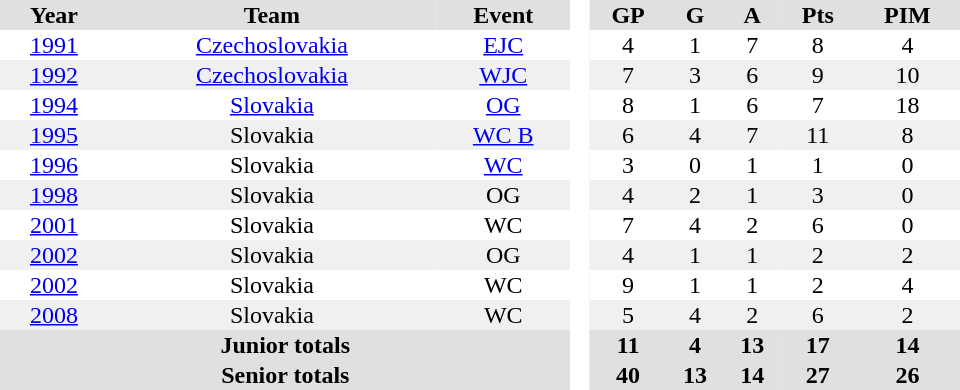<table border="0" cellpadding="1" cellspacing="0" style="text-align:center; width:40em">
<tr ALIGN="center" bgcolor="#e0e0e0">
<th>Year</th>
<th>Team</th>
<th>Event</th>
<th rowspan="99" bgcolor="#ffffff"> </th>
<th>GP</th>
<th>G</th>
<th>A</th>
<th>Pts</th>
<th>PIM</th>
</tr>
<tr>
<td><a href='#'>1991</a></td>
<td><a href='#'>Czechoslovakia</a></td>
<td><a href='#'>EJC</a></td>
<td>4</td>
<td>1</td>
<td>7</td>
<td>8</td>
<td>4</td>
</tr>
<tr bgcolor="#f0f0f0">
<td><a href='#'>1992</a></td>
<td><a href='#'>Czechoslovakia</a></td>
<td><a href='#'>WJC</a></td>
<td>7</td>
<td>3</td>
<td>6</td>
<td>9</td>
<td>10</td>
</tr>
<tr>
<td><a href='#'>1994</a></td>
<td><a href='#'>Slovakia</a></td>
<td><a href='#'>OG</a></td>
<td>8</td>
<td>1</td>
<td>6</td>
<td>7</td>
<td>18</td>
</tr>
<tr bgcolor="#f0f0f0">
<td><a href='#'>1995</a></td>
<td>Slovakia</td>
<td><a href='#'>WC B</a></td>
<td>6</td>
<td>4</td>
<td>7</td>
<td>11</td>
<td>8</td>
</tr>
<tr>
<td><a href='#'>1996</a></td>
<td>Slovakia</td>
<td><a href='#'>WC</a></td>
<td>3</td>
<td>0</td>
<td>1</td>
<td>1</td>
<td>0</td>
</tr>
<tr bgcolor="#f0f0f0">
<td><a href='#'>1998</a></td>
<td>Slovakia</td>
<td>OG</td>
<td>4</td>
<td>2</td>
<td>1</td>
<td>3</td>
<td>0</td>
</tr>
<tr>
<td><a href='#'>2001</a></td>
<td>Slovakia</td>
<td>WC</td>
<td>7</td>
<td>4</td>
<td>2</td>
<td>6</td>
<td>0</td>
</tr>
<tr bgcolor="#f0f0f0">
<td><a href='#'>2002</a></td>
<td>Slovakia</td>
<td>OG</td>
<td>4</td>
<td>1</td>
<td>1</td>
<td>2</td>
<td>2</td>
</tr>
<tr>
<td><a href='#'>2002</a></td>
<td>Slovakia</td>
<td>WC</td>
<td>9</td>
<td>1</td>
<td>1</td>
<td>2</td>
<td>4</td>
</tr>
<tr bgcolor="#f0f0f0">
<td><a href='#'>2008</a></td>
<td>Slovakia</td>
<td>WC</td>
<td>5</td>
<td>4</td>
<td>2</td>
<td>6</td>
<td>2</td>
</tr>
<tr bgcolor="#e0e0e0">
<th colspan=3>Junior totals</th>
<th>11</th>
<th>4</th>
<th>13</th>
<th>17</th>
<th>14</th>
</tr>
<tr bgcolor="#e0e0e0">
<th colspan=3>Senior totals</th>
<th>40</th>
<th>13</th>
<th>14</th>
<th>27</th>
<th>26</th>
</tr>
</table>
